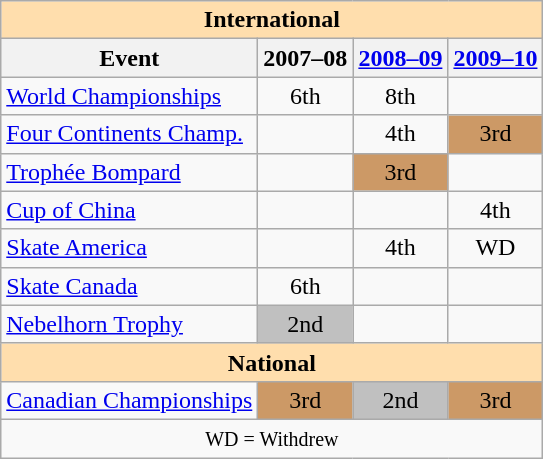<table class="wikitable" style="text-align:center">
<tr>
<th style="background-color: #ffdead; " colspan=4 align=center>International</th>
</tr>
<tr>
<th>Event</th>
<th>2007–08</th>
<th><a href='#'>2008–09</a></th>
<th><a href='#'>2009–10</a></th>
</tr>
<tr>
<td align=left><a href='#'>World Championships</a></td>
<td>6th</td>
<td>8th</td>
<td></td>
</tr>
<tr>
<td align=left><a href='#'>Four Continents Champ.</a></td>
<td></td>
<td>4th</td>
<td bgcolor=cc9966>3rd</td>
</tr>
<tr>
<td align=left> <a href='#'>Trophée Bompard</a></td>
<td></td>
<td bgcolor=cc9966>3rd</td>
<td></td>
</tr>
<tr>
<td align=left> <a href='#'>Cup of China</a></td>
<td></td>
<td></td>
<td>4th</td>
</tr>
<tr>
<td align=left>  <a href='#'>Skate America</a></td>
<td></td>
<td>4th</td>
<td>WD</td>
</tr>
<tr>
<td align=left> <a href='#'>Skate Canada</a></td>
<td>6th</td>
<td></td>
<td></td>
</tr>
<tr>
<td align=left><a href='#'>Nebelhorn Trophy</a></td>
<td bgcolor=silver>2nd</td>
<td></td>
<td></td>
</tr>
<tr>
<th style="background-color: #ffdead; " colspan=4 align=center>National</th>
</tr>
<tr>
<td align=left><a href='#'>Canadian Championships</a></td>
<td bgcolor=cc9966>3rd</td>
<td bgcolor=silver>2nd</td>
<td bgcolor=cc9966>3rd</td>
</tr>
<tr>
<td colspan=4 align=center><small> WD = Withdrew </small></td>
</tr>
</table>
